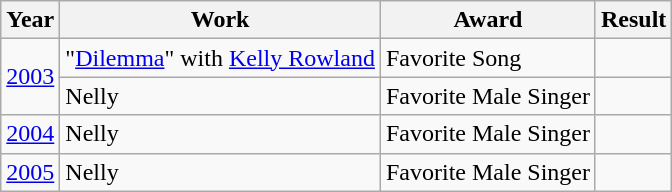<table class="wikitable">
<tr>
<th>Year</th>
<th>Work</th>
<th>Award</th>
<th>Result</th>
</tr>
<tr>
<td rowspan="2"><a href='#'>2003</a></td>
<td>"<a href='#'>Dilemma</a>" with <a href='#'>Kelly Rowland</a></td>
<td>Favorite Song</td>
<td></td>
</tr>
<tr>
<td>Nelly</td>
<td>Favorite Male Singer</td>
<td></td>
</tr>
<tr>
<td><a href='#'>2004</a></td>
<td>Nelly</td>
<td>Favorite Male Singer</td>
<td></td>
</tr>
<tr>
<td><a href='#'>2005</a></td>
<td>Nelly</td>
<td>Favorite Male Singer</td>
<td></td>
</tr>
</table>
